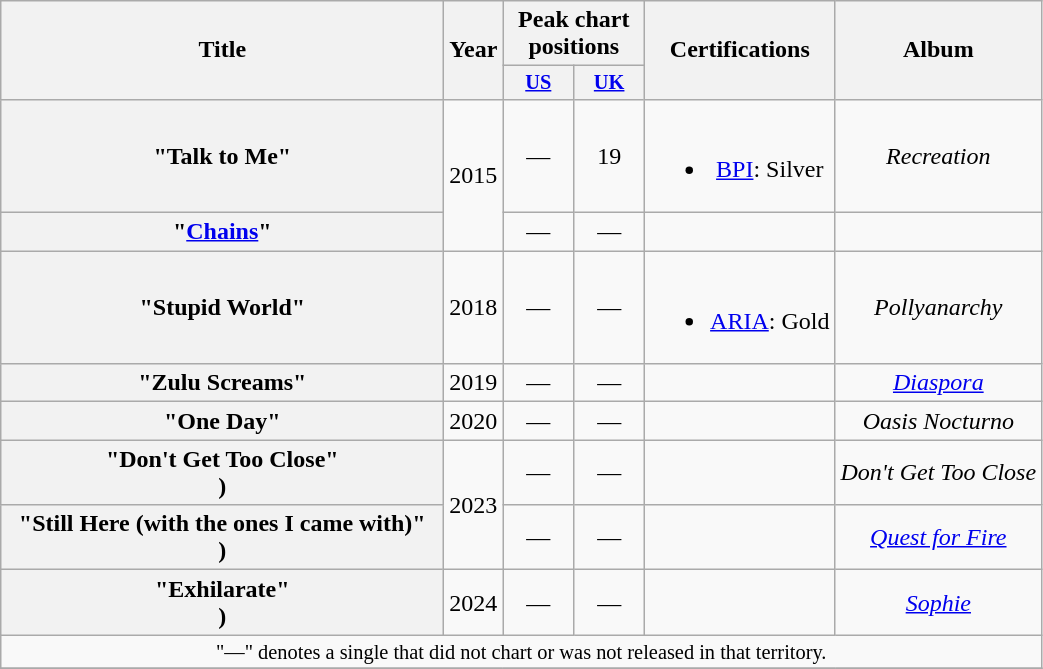<table class="wikitable plainrowheaders" style="text-align:center;">
<tr>
<th scope="col" rowspan="2" style="width:18em;">Title</th>
<th scope="col" rowspan="2" style="width:1em;">Year</th>
<th scope="col" colspan="2">Peak chart positions</th>
<th scope="col" rowspan="2">Certifications</th>
<th scope="col" rowspan="2">Album</th>
</tr>
<tr>
<th scope="col" style="width:3em;font-size:85%;"><a href='#'>US</a><br></th>
<th scope="col" style="width:3em;font-size:85%;"><a href='#'>UK</a><br></th>
</tr>
<tr>
<th scope="row">"Talk to Me"<br></th>
<td rowspan="2">2015</td>
<td>—</td>
<td>19</td>
<td><br><ul><li><a href='#'>BPI</a>: Silver</li></ul></td>
<td><em>Recreation</em></td>
</tr>
<tr>
<th scope="row">"<a href='#'>Chains</a>"<br></th>
<td>—</td>
<td>—</td>
<td></td>
<td></td>
</tr>
<tr>
<th scope="row">"Stupid World"<br></th>
<td>2018</td>
<td>—</td>
<td>—</td>
<td><br><ul><li><a href='#'>ARIA</a>: Gold</li></ul></td>
<td><em>Pollyanarchy</em></td>
</tr>
<tr>
<th scope="row">"Zulu Screams"<br></th>
<td>2019</td>
<td>—</td>
<td>—</td>
<td></td>
<td><em><a href='#'>Diaspora</a></em></td>
</tr>
<tr>
<th scope="row">"One Day"<br></th>
<td>2020</td>
<td>—</td>
<td>—</td>
<td></td>
<td><em>Oasis Nocturno</em></td>
</tr>
<tr>
<th scope="row">"Don't Get Too Close"<br>)</th>
<td rowspan="2">2023</td>
<td>—</td>
<td>—</td>
<td></td>
<td><em>Don't Get Too Close</em></td>
</tr>
<tr>
<th scope="row">"Still Here (with the ones I came with)"<br>)</th>
<td>—</td>
<td>—</td>
<td></td>
<td><em><a href='#'>Quest for Fire</a></em></td>
</tr>
<tr>
<th scope="row">"Exhilarate"<br>)</th>
<td>2024</td>
<td>—</td>
<td>—</td>
<td></td>
<td><em><a href='#'>Sophie</a></em></td>
</tr>
<tr>
<td colspan="19" style="font-size:85%">"—" denotes a single that did not chart or was not released in that territory.</td>
</tr>
<tr>
</tr>
</table>
